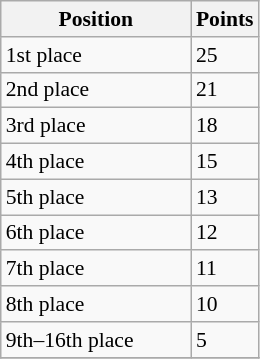<table class="wikitable" style="font-size: 90%">
<tr>
<th width=120>Position</th>
<th width=20>Points</th>
</tr>
<tr>
<td>1st place</td>
<td>25</td>
</tr>
<tr>
<td>2nd place</td>
<td>21</td>
</tr>
<tr>
<td>3rd place</td>
<td>18</td>
</tr>
<tr>
<td>4th place</td>
<td>15</td>
</tr>
<tr>
<td>5th place</td>
<td>13</td>
</tr>
<tr>
<td>6th place</td>
<td>12</td>
</tr>
<tr>
<td>7th place</td>
<td>11</td>
</tr>
<tr>
<td>8th place</td>
<td>10</td>
</tr>
<tr>
<td>9th–16th place</td>
<td>5</td>
</tr>
<tr>
</tr>
</table>
